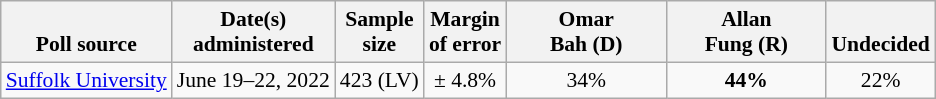<table class="wikitable" style="font-size:90%;text-align:center;">
<tr valign=bottom>
<th>Poll source</th>
<th>Date(s)<br>administered</th>
<th>Sample<br>size</th>
<th>Margin<br>of error</th>
<th style="width:100px;">Omar<br>Bah (D)</th>
<th style="width:100px;">Allan<br>Fung (R)</th>
<th>Undecided</th>
</tr>
<tr>
<td style="text-align:left;"><a href='#'>Suffolk University</a></td>
<td>June 19–22, 2022</td>
<td>423 (LV)</td>
<td>± 4.8%</td>
<td>34%</td>
<td><strong>44%</strong></td>
<td>22%</td>
</tr>
</table>
